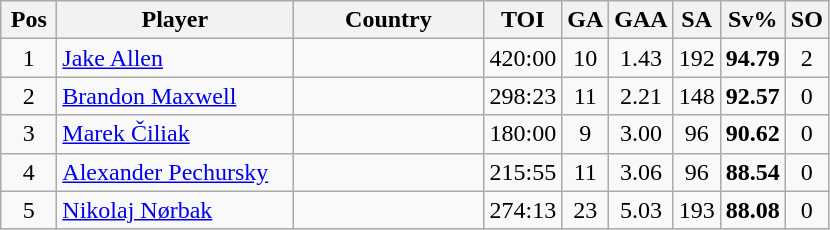<table class="wikitable sortable" style="text-align: center;">
<tr>
<th width=30>Pos</th>
<th width=150>Player</th>
<th width=120>Country</th>
<th width=20>TOI</th>
<th width=20>GA</th>
<th width=20>GAA</th>
<th width=20>SA</th>
<th width=20>Sv%</th>
<th width=20>SO</th>
</tr>
<tr>
<td>1</td>
<td align=left><a href='#'>Jake Allen</a></td>
<td align=left></td>
<td>420:00</td>
<td>10</td>
<td>1.43</td>
<td>192</td>
<td><strong>94.79</strong></td>
<td>2</td>
</tr>
<tr>
<td>2</td>
<td align=left><a href='#'>Brandon Maxwell</a></td>
<td align=left></td>
<td>298:23</td>
<td>11</td>
<td>2.21</td>
<td>148</td>
<td><strong>92.57</strong></td>
<td>0</td>
</tr>
<tr>
<td>3</td>
<td align=left><a href='#'>Marek Čiliak</a></td>
<td align=left></td>
<td>180:00</td>
<td>9</td>
<td>3.00</td>
<td>96</td>
<td><strong>90.62</strong></td>
<td>0</td>
</tr>
<tr>
<td>4</td>
<td align=left><a href='#'>Alexander Pechursky</a></td>
<td align=left></td>
<td>215:55</td>
<td>11</td>
<td>3.06</td>
<td>96</td>
<td><strong>88.54</strong></td>
<td>0</td>
</tr>
<tr>
<td>5</td>
<td align=left><a href='#'>Nikolaj Nørbak</a></td>
<td align=left></td>
<td>274:13</td>
<td>23</td>
<td>5.03</td>
<td>193</td>
<td><strong>88.08</strong></td>
<td>0</td>
</tr>
</table>
